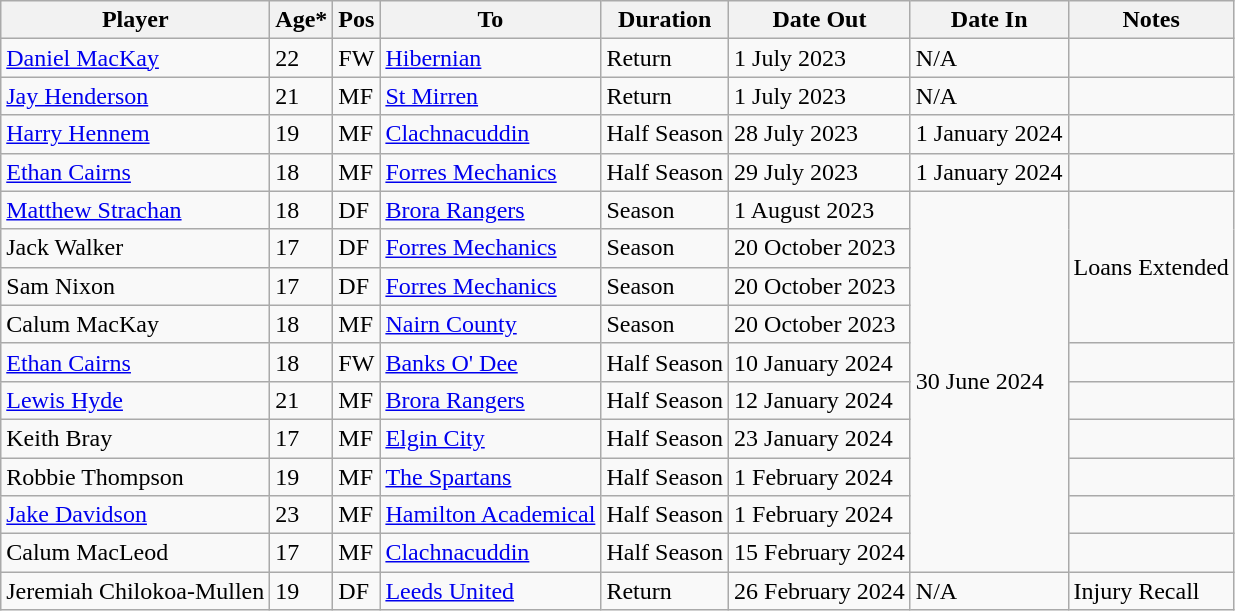<table class="wikitable">
<tr>
<th>Player</th>
<th>Age*</th>
<th>Pos</th>
<th>To</th>
<th>Duration</th>
<th>Date Out</th>
<th>Date In</th>
<th>Notes</th>
</tr>
<tr>
<td> <a href='#'>Daniel MacKay</a></td>
<td>22</td>
<td>FW</td>
<td> <a href='#'>Hibernian</a></td>
<td>Return</td>
<td>1 July 2023</td>
<td>N/A</td>
<td></td>
</tr>
<tr>
<td> <a href='#'>Jay Henderson</a></td>
<td>21</td>
<td>MF</td>
<td> <a href='#'>St Mirren</a></td>
<td>Return</td>
<td>1 July 2023</td>
<td>N/A</td>
<td></td>
</tr>
<tr>
<td> <a href='#'>Harry Hennem</a></td>
<td>19</td>
<td>MF</td>
<td> <a href='#'>Clachnacuddin</a></td>
<td>Half Season</td>
<td>28 July 2023</td>
<td>1 January 2024</td>
<td></td>
</tr>
<tr>
<td> <a href='#'>Ethan Cairns</a></td>
<td>18</td>
<td>MF</td>
<td> <a href='#'>Forres Mechanics</a></td>
<td>Half Season</td>
<td>29 July 2023</td>
<td>1 January 2024</td>
<td></td>
</tr>
<tr>
<td> <a href='#'>Matthew Strachan</a></td>
<td>18</td>
<td>DF</td>
<td> <a href='#'>Brora Rangers</a></td>
<td>Season</td>
<td>1 August 2023</td>
<td rowspan="10">30 June 2024</td>
<td rowspan="4">Loans Extended</td>
</tr>
<tr>
<td> Jack Walker</td>
<td>17</td>
<td>DF</td>
<td> <a href='#'>Forres Mechanics</a></td>
<td>Season</td>
<td>20 October 2023</td>
</tr>
<tr>
<td> Sam Nixon</td>
<td>17</td>
<td>DF</td>
<td> <a href='#'>Forres Mechanics</a></td>
<td>Season</td>
<td>20 October 2023</td>
</tr>
<tr>
<td> Calum MacKay</td>
<td>18</td>
<td>MF</td>
<td> <a href='#'>Nairn County</a></td>
<td>Season</td>
<td>20 October 2023</td>
</tr>
<tr>
<td> <a href='#'>Ethan Cairns</a></td>
<td>18</td>
<td>FW</td>
<td> <a href='#'>Banks O' Dee</a></td>
<td>Half Season</td>
<td>10 January 2024</td>
<td></td>
</tr>
<tr>
<td> <a href='#'>Lewis Hyde</a></td>
<td>21</td>
<td>MF</td>
<td> <a href='#'>Brora Rangers</a></td>
<td>Half Season</td>
<td>12 January 2024</td>
<td></td>
</tr>
<tr>
<td> Keith Bray</td>
<td>17</td>
<td>MF</td>
<td> <a href='#'>Elgin City</a></td>
<td>Half Season</td>
<td>23 January 2024</td>
<td></td>
</tr>
<tr>
<td> Robbie Thompson</td>
<td>19</td>
<td>MF</td>
<td> <a href='#'>The Spartans</a></td>
<td>Half Season</td>
<td>1 February 2024</td>
<td></td>
</tr>
<tr>
<td> <a href='#'>Jake Davidson</a></td>
<td>23</td>
<td>MF</td>
<td> <a href='#'>Hamilton Academical</a></td>
<td>Half Season</td>
<td>1 February 2024</td>
<td></td>
</tr>
<tr>
<td> Calum MacLeod</td>
<td>17</td>
<td>MF</td>
<td> <a href='#'>Clachnacuddin</a></td>
<td>Half Season</td>
<td>15 February 2024</td>
<td></td>
</tr>
<tr>
<td> Jeremiah Chilokoa-Mullen</td>
<td>19</td>
<td>DF</td>
<td> <a href='#'>Leeds United</a></td>
<td>Return</td>
<td>26 February 2024</td>
<td>N/A</td>
<td>Injury Recall</td>
</tr>
</table>
